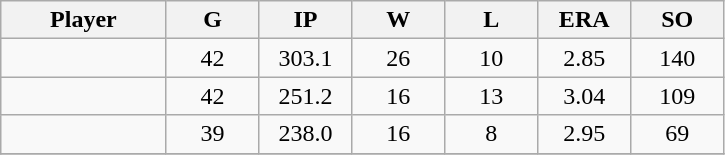<table class="wikitable sortable">
<tr>
<th bgcolor="#DDDDFF" width="16%">Player</th>
<th bgcolor="#DDDDFF" width="9%">G</th>
<th bgcolor="#DDDDFF" width="9%">IP</th>
<th bgcolor="#DDDDFF" width="9%">W</th>
<th bgcolor="#DDDDFF" width="9%">L</th>
<th bgcolor="#DDDDFF" width="9%">ERA</th>
<th bgcolor="#DDDDFF" width="9%">SO</th>
</tr>
<tr align="center">
<td></td>
<td>42</td>
<td>303.1</td>
<td>26</td>
<td>10</td>
<td>2.85</td>
<td>140</td>
</tr>
<tr align="center">
<td></td>
<td>42</td>
<td>251.2</td>
<td>16</td>
<td>13</td>
<td>3.04</td>
<td>109</td>
</tr>
<tr align="center">
<td></td>
<td>39</td>
<td>238.0</td>
<td>16</td>
<td>8</td>
<td>2.95</td>
<td>69</td>
</tr>
<tr align="center">
</tr>
</table>
